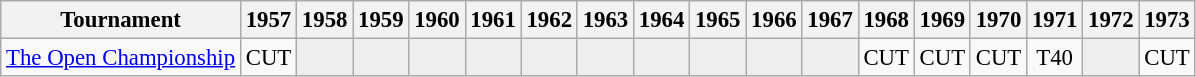<table class="wikitable" style="font-size:95%;text-align:center;">
<tr>
<th>Tournament</th>
<th>1957</th>
<th>1958</th>
<th>1959</th>
<th>1960</th>
<th>1961</th>
<th>1962</th>
<th>1963</th>
<th>1964</th>
<th>1965</th>
<th>1966</th>
<th>1967</th>
<th>1968</th>
<th>1969</th>
<th>1970</th>
<th>1971</th>
<th>1972</th>
<th>1973</th>
</tr>
<tr>
<td align=left><a href='#'>The Open Championship</a></td>
<td>CUT</td>
<td style="background:#eeeeee;"></td>
<td style="background:#eeeeee;"></td>
<td style="background:#eeeeee;"></td>
<td style="background:#eeeeee;"></td>
<td style="background:#eeeeee;"></td>
<td style="background:#eeeeee;"></td>
<td style="background:#eeeeee;"></td>
<td style="background:#eeeeee;"></td>
<td style="background:#eeeeee;"></td>
<td style="background:#eeeeee;"></td>
<td>CUT</td>
<td>CUT</td>
<td>CUT</td>
<td>T40</td>
<td style="background:#eeeeee;"></td>
<td>CUT</td>
</tr>
</table>
